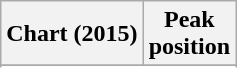<table class="wikitable plainrowheaders sortable" style="text-align:center;">
<tr>
<th scope="col">Chart (2015)</th>
<th scope="col">Peak<br>position</th>
</tr>
<tr>
</tr>
<tr>
</tr>
<tr>
</tr>
<tr>
</tr>
<tr>
</tr>
</table>
